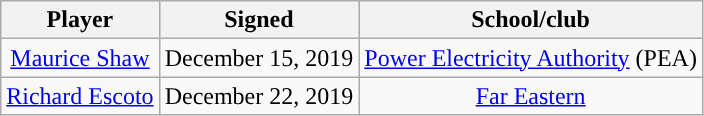<table class="wikitable sortable sortable" style="text-align: center">
<tr>
<th>Player</th>
<th>Signed</th>
<th>School/club</th>
</tr>
<tr style="text-align: center">
<td><a href='#'>Maurice Shaw</a></td>
<td>December 15, 2019</td>
<td><a href='#'>Power Electricity Authority</a> (PEA)</td>
</tr>
<tr style="text-align: center">
<td><a href='#'>Richard Escoto</a></td>
<td>December 22, 2019</td>
<td><a href='#'>Far Eastern</a></td>
</tr>
</table>
